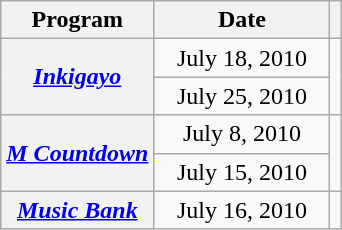<table class="wikitable plainrowheaders sortable">
<tr>
<th scope="col">Program</th>
<th scope="col" width="110">Date</th>
<th scope="col" class="unsortable"></th>
</tr>
<tr>
<th scope="row" rowspan="2"><em><a href='#'>Inkigayo</a></em></th>
<td align="center">July 18, 2010</td>
<td align="center" rowspan="2"></td>
</tr>
<tr>
<td align="center">July 25, 2010</td>
</tr>
<tr>
<th scope="row" rowspan="2"><em><a href='#'>M Countdown</a></em></th>
<td align="center">July 8, 2010</td>
<td align="center" rowspan="2"></td>
</tr>
<tr>
<td align="center">July 15, 2010</td>
</tr>
<tr>
<th scope="row"><em><a href='#'>Music Bank</a></em></th>
<td align="center">July 16, 2010</td>
<td align="center"></td>
</tr>
</table>
